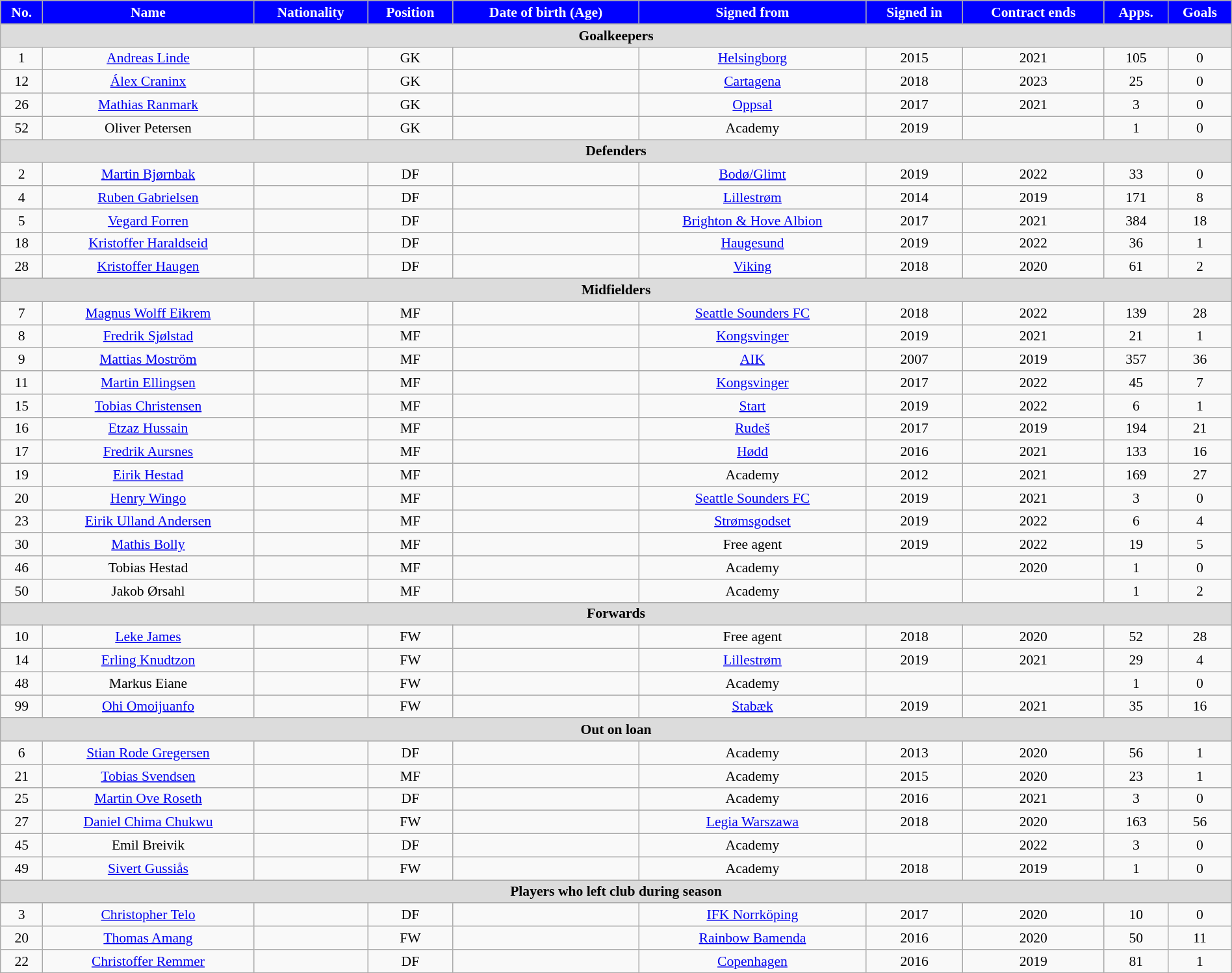<table class="wikitable"  style="text-align:center; font-size:90%; width:100%;">
<tr>
<th style="background:#00f; color:white; text-align:center;">No.</th>
<th style="background:#00f; color:white; text-align:center;">Name</th>
<th style="background:#00f; color:white; text-align:center;">Nationality</th>
<th style="background:#00f; color:white; text-align:center;">Position</th>
<th style="background:#00f; color:white; text-align:center;">Date of birth (Age)</th>
<th style="background:#00f; color:white; text-align:center;">Signed from</th>
<th style="background:#00f; color:white; text-align:center;">Signed in</th>
<th style="background:#00f; color:white; text-align:center;">Contract ends</th>
<th style="background:#00f; color:white; text-align:center;">Apps.</th>
<th style="background:#00f; color:white; text-align:center;">Goals</th>
</tr>
<tr>
<th colspan="11"  style="background:#dcdcdc; text-align:center;">Goalkeepers</th>
</tr>
<tr>
<td>1</td>
<td><a href='#'>Andreas Linde</a></td>
<td></td>
<td>GK</td>
<td></td>
<td><a href='#'>Helsingborg</a></td>
<td>2015</td>
<td>2021</td>
<td>105</td>
<td>0</td>
</tr>
<tr>
<td>12</td>
<td><a href='#'>Álex Craninx</a></td>
<td></td>
<td>GK</td>
<td></td>
<td><a href='#'>Cartagena</a></td>
<td>2018</td>
<td>2023</td>
<td>25</td>
<td>0</td>
</tr>
<tr>
<td>26</td>
<td><a href='#'>Mathias Ranmark</a></td>
<td></td>
<td>GK</td>
<td></td>
<td><a href='#'>Oppsal</a></td>
<td>2017</td>
<td>2021</td>
<td>3</td>
<td>0</td>
</tr>
<tr>
<td>52</td>
<td>Oliver Petersen</td>
<td></td>
<td>GK</td>
<td></td>
<td>Academy</td>
<td>2019</td>
<td></td>
<td>1</td>
<td>0</td>
</tr>
<tr>
<th colspan="11"  style="background:#dcdcdc; text-align:center;">Defenders</th>
</tr>
<tr>
<td>2</td>
<td><a href='#'>Martin Bjørnbak</a></td>
<td></td>
<td>DF</td>
<td></td>
<td><a href='#'>Bodø/Glimt</a></td>
<td>2019</td>
<td>2022</td>
<td>33</td>
<td>0</td>
</tr>
<tr>
<td>4</td>
<td><a href='#'>Ruben Gabrielsen</a></td>
<td></td>
<td>DF</td>
<td></td>
<td><a href='#'>Lillestrøm</a></td>
<td>2014</td>
<td>2019</td>
<td>171</td>
<td>8</td>
</tr>
<tr>
<td>5</td>
<td><a href='#'>Vegard Forren</a></td>
<td></td>
<td>DF</td>
<td></td>
<td><a href='#'>Brighton & Hove Albion</a></td>
<td>2017</td>
<td>2021</td>
<td>384</td>
<td>18</td>
</tr>
<tr>
<td>18</td>
<td><a href='#'>Kristoffer Haraldseid</a></td>
<td></td>
<td>DF</td>
<td></td>
<td><a href='#'>Haugesund</a></td>
<td>2019</td>
<td>2022</td>
<td>36</td>
<td>1</td>
</tr>
<tr>
<td>28</td>
<td><a href='#'>Kristoffer Haugen</a></td>
<td></td>
<td>DF</td>
<td></td>
<td><a href='#'>Viking</a></td>
<td>2018</td>
<td>2020</td>
<td>61</td>
<td>2<br></td>
</tr>
<tr>
<th colspan="11"  style="background:#dcdcdc; text-align:center;">Midfielders</th>
</tr>
<tr>
<td>7</td>
<td><a href='#'>Magnus Wolff Eikrem</a></td>
<td></td>
<td>MF</td>
<td></td>
<td><a href='#'>Seattle Sounders FC</a></td>
<td>2018</td>
<td>2022</td>
<td>139</td>
<td>28</td>
</tr>
<tr>
<td>8</td>
<td><a href='#'>Fredrik Sjølstad</a></td>
<td></td>
<td>MF</td>
<td></td>
<td><a href='#'>Kongsvinger</a></td>
<td>2019</td>
<td>2021</td>
<td>21</td>
<td>1</td>
</tr>
<tr>
<td>9</td>
<td><a href='#'>Mattias Moström</a></td>
<td></td>
<td>MF</td>
<td></td>
<td><a href='#'>AIK</a></td>
<td>2007</td>
<td>2019</td>
<td>357</td>
<td>36</td>
</tr>
<tr>
<td>11</td>
<td><a href='#'>Martin Ellingsen</a></td>
<td></td>
<td>MF</td>
<td></td>
<td><a href='#'>Kongsvinger</a></td>
<td>2017</td>
<td>2022</td>
<td>45</td>
<td>7</td>
</tr>
<tr>
<td>15</td>
<td><a href='#'>Tobias Christensen</a></td>
<td></td>
<td>MF</td>
<td></td>
<td><a href='#'>Start</a></td>
<td>2019</td>
<td>2022</td>
<td>6</td>
<td>1</td>
</tr>
<tr>
<td>16</td>
<td><a href='#'>Etzaz Hussain</a></td>
<td></td>
<td>MF</td>
<td></td>
<td><a href='#'>Rudeš</a></td>
<td>2017</td>
<td>2019</td>
<td>194</td>
<td>21</td>
</tr>
<tr>
<td>17</td>
<td><a href='#'>Fredrik Aursnes</a></td>
<td></td>
<td>MF</td>
<td></td>
<td><a href='#'>Hødd</a></td>
<td>2016</td>
<td>2021</td>
<td>133</td>
<td>16</td>
</tr>
<tr>
<td>19</td>
<td><a href='#'>Eirik Hestad</a></td>
<td></td>
<td>MF</td>
<td></td>
<td>Academy</td>
<td>2012</td>
<td>2021</td>
<td>169</td>
<td>27</td>
</tr>
<tr>
<td>20</td>
<td><a href='#'>Henry Wingo</a></td>
<td></td>
<td>MF</td>
<td></td>
<td><a href='#'>Seattle Sounders FC</a></td>
<td>2019</td>
<td>2021</td>
<td>3</td>
<td>0</td>
</tr>
<tr>
<td>23</td>
<td><a href='#'>Eirik Ulland Andersen</a></td>
<td></td>
<td>MF</td>
<td></td>
<td><a href='#'>Strømsgodset</a></td>
<td>2019</td>
<td>2022</td>
<td>6</td>
<td>4</td>
</tr>
<tr>
<td>30</td>
<td><a href='#'>Mathis Bolly</a></td>
<td></td>
<td>MF</td>
<td></td>
<td>Free agent</td>
<td>2019</td>
<td>2022</td>
<td>19</td>
<td>5</td>
</tr>
<tr>
<td>46</td>
<td>Tobias Hestad</td>
<td></td>
<td>MF</td>
<td></td>
<td>Academy</td>
<td></td>
<td>2020</td>
<td>1</td>
<td>0</td>
</tr>
<tr>
<td>50</td>
<td>Jakob Ørsahl</td>
<td></td>
<td>MF</td>
<td></td>
<td>Academy</td>
<td></td>
<td></td>
<td>1</td>
<td>2</td>
</tr>
<tr>
<th colspan="11"  style="background:#dcdcdc; text-align:center;">Forwards</th>
</tr>
<tr>
<td>10</td>
<td><a href='#'>Leke James</a></td>
<td></td>
<td>FW</td>
<td></td>
<td>Free agent</td>
<td>2018</td>
<td>2020</td>
<td>52</td>
<td>28</td>
</tr>
<tr>
<td>14</td>
<td><a href='#'>Erling Knudtzon</a></td>
<td></td>
<td>FW</td>
<td></td>
<td><a href='#'>Lillestrøm</a></td>
<td>2019</td>
<td>2021</td>
<td>29</td>
<td>4</td>
</tr>
<tr>
<td>48</td>
<td>Markus Eiane</td>
<td></td>
<td>FW</td>
<td></td>
<td>Academy</td>
<td></td>
<td></td>
<td>1</td>
<td>0</td>
</tr>
<tr>
<td>99</td>
<td><a href='#'>Ohi Omoijuanfo</a></td>
<td></td>
<td>FW</td>
<td></td>
<td><a href='#'>Stabæk</a></td>
<td>2019</td>
<td>2021</td>
<td>35</td>
<td>16</td>
</tr>
<tr>
<th colspan="11"  style="background:#dcdcdc; text-align:center;">Out on loan</th>
</tr>
<tr>
<td>6</td>
<td><a href='#'>Stian Rode Gregersen</a></td>
<td></td>
<td>DF</td>
<td></td>
<td>Academy</td>
<td>2013</td>
<td>2020</td>
<td>56</td>
<td>1</td>
</tr>
<tr>
<td>21</td>
<td><a href='#'>Tobias Svendsen</a></td>
<td></td>
<td>MF</td>
<td></td>
<td>Academy</td>
<td>2015</td>
<td>2020</td>
<td>23</td>
<td>1</td>
</tr>
<tr>
<td>25</td>
<td><a href='#'>Martin Ove Roseth</a></td>
<td></td>
<td>DF</td>
<td></td>
<td>Academy</td>
<td>2016</td>
<td>2021</td>
<td>3</td>
<td>0</td>
</tr>
<tr>
<td>27</td>
<td><a href='#'>Daniel Chima Chukwu</a></td>
<td></td>
<td>FW</td>
<td></td>
<td><a href='#'>Legia Warszawa</a></td>
<td>2018</td>
<td>2020</td>
<td>163</td>
<td>56</td>
</tr>
<tr>
<td>45</td>
<td>Emil Breivik</td>
<td></td>
<td>DF</td>
<td></td>
<td>Academy</td>
<td></td>
<td>2022</td>
<td>3</td>
<td>0</td>
</tr>
<tr>
<td>49</td>
<td><a href='#'>Sivert Gussiås</a></td>
<td></td>
<td>FW</td>
<td></td>
<td>Academy</td>
<td>2018</td>
<td>2019</td>
<td>1</td>
<td>0</td>
</tr>
<tr>
<th colspan="11"  style="background:#dcdcdc; text-align:center;">Players who left club during season</th>
</tr>
<tr>
<td>3</td>
<td><a href='#'>Christopher Telo</a></td>
<td></td>
<td>DF</td>
<td></td>
<td><a href='#'>IFK Norrköping</a></td>
<td>2017</td>
<td>2020</td>
<td>10</td>
<td>0</td>
</tr>
<tr>
<td>20</td>
<td><a href='#'>Thomas Amang</a></td>
<td></td>
<td>FW</td>
<td></td>
<td><a href='#'>Rainbow Bamenda</a></td>
<td>2016</td>
<td>2020</td>
<td>50</td>
<td>11</td>
</tr>
<tr>
<td>22</td>
<td><a href='#'>Christoffer Remmer</a></td>
<td></td>
<td>DF</td>
<td></td>
<td><a href='#'>Copenhagen</a></td>
<td>2016</td>
<td>2019</td>
<td>81</td>
<td>1</td>
</tr>
<tr>
</tr>
</table>
